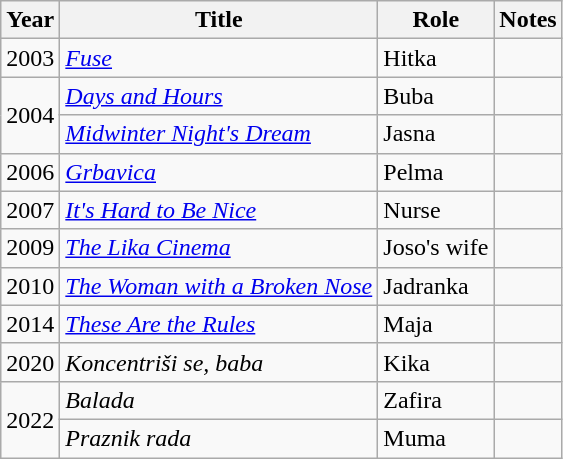<table class="wikitable sortable">
<tr>
<th>Year</th>
<th>Title</th>
<th>Role</th>
<th class="unsortable">Notes</th>
</tr>
<tr>
<td>2003</td>
<td><em><a href='#'>Fuse</a></em></td>
<td>Hitka</td>
<td></td>
</tr>
<tr>
<td rowspan=2>2004</td>
<td><em><a href='#'>Days and Hours</a></em></td>
<td>Buba</td>
<td></td>
</tr>
<tr>
<td><em><a href='#'>Midwinter Night's Dream</a></em></td>
<td>Jasna</td>
<td></td>
</tr>
<tr>
<td>2006</td>
<td><em><a href='#'>Grbavica</a></em></td>
<td>Pelma</td>
<td></td>
</tr>
<tr>
<td>2007</td>
<td><em><a href='#'>It's Hard to Be Nice</a></em></td>
<td>Nurse</td>
<td></td>
</tr>
<tr>
<td>2009</td>
<td><em><a href='#'>The Lika Cinema</a></em></td>
<td>Joso's wife</td>
<td></td>
</tr>
<tr>
<td>2010</td>
<td><em><a href='#'>The Woman with a Broken Nose</a></em></td>
<td>Jadranka</td>
<td></td>
</tr>
<tr>
<td>2014</td>
<td><em><a href='#'>These Are the Rules</a></em></td>
<td>Maja</td>
<td></td>
</tr>
<tr>
<td>2020</td>
<td><em>Koncentriši se, baba</em></td>
<td>Kika</td>
<td></td>
</tr>
<tr>
<td rowspan=2>2022</td>
<td><em>Balada</em></td>
<td>Zafira</td>
<td></td>
</tr>
<tr>
<td><em>Praznik rada</em></td>
<td>Muma</td>
<td></td>
</tr>
</table>
